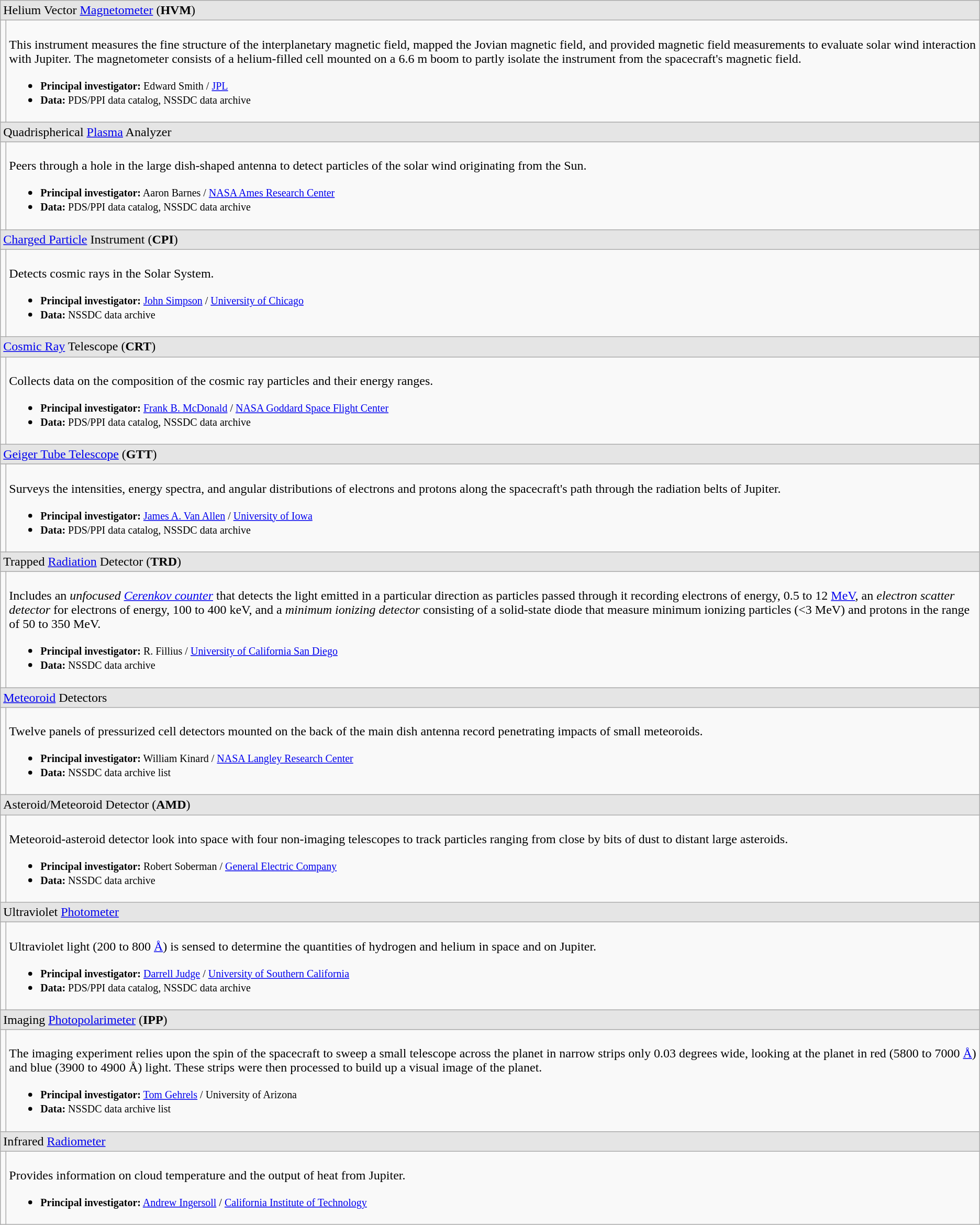<table class="wikitable">
<tr>
<td colspan="2" style="background: #e5e5e5">Helium Vector <a href='#'>Magnetometer</a> (<strong>HVM</strong>)</td>
</tr>
<tr>
<td></td>
<td><br>This instrument measures the fine structure of the interplanetary magnetic field, mapped the Jovian magnetic field, and provided magnetic field measurements to evaluate solar wind interaction with Jupiter. The magnetometer consists of a helium-filled cell mounted on a 6.6 m boom to partly isolate the instrument from the spacecraft's magnetic field.<ul><li><small><strong>Principal investigator:</strong> Edward Smith / <a href='#'>JPL</a></small></li><li><small><strong>Data:</strong> PDS/PPI data catalog, NSSDC data archive</small></li></ul></td>
</tr>
<tr>
<td colspan="2" style="background: #e5e5e5">Quadrispherical <a href='#'>Plasma</a> Analyzer</td>
</tr>
<tr>
<td></td>
<td><br>Peers through a hole in the large dish-shaped antenna to detect particles of the solar wind originating from the Sun.<ul><li><small><strong>Principal investigator:</strong> Aaron Barnes / <a href='#'>NASA Ames Research Center</a></small></li><li><small><strong>Data:</strong> PDS/PPI data catalog, NSSDC data archive</small></li></ul></td>
</tr>
<tr>
<td colspan="2" style="background: #e5e5e5"><a href='#'>Charged Particle</a> Instrument (<strong>CPI</strong>)</td>
</tr>
<tr>
<td></td>
<td><br>Detects cosmic rays in the Solar System.<ul><li><small><strong>Principal investigator:</strong> <a href='#'>John Simpson</a> / <a href='#'>University of Chicago</a></small></li><li><small><strong>Data:</strong> NSSDC data archive</small></li></ul></td>
</tr>
<tr>
<td colspan="2" style="background: #e5e5e5"><a href='#'>Cosmic Ray</a> Telescope (<strong>CRT</strong>)</td>
</tr>
<tr>
<td></td>
<td><br>Collects data on the composition of the cosmic ray particles and their energy ranges.<ul><li><small><strong>Principal investigator:</strong> <a href='#'>Frank B. McDonald</a> / <a href='#'>NASA Goddard Space Flight Center</a></small></li><li><small><strong>Data:</strong> PDS/PPI data catalog, NSSDC data archive</small></li></ul></td>
</tr>
<tr>
<td colspan="2" style="background: #e5e5e5"><a href='#'>Geiger Tube Telescope</a> (<strong>GTT</strong>)</td>
</tr>
<tr>
<td></td>
<td><br>Surveys the intensities, energy spectra, and angular distributions of electrons and protons along the spacecraft's path through the radiation belts of Jupiter.<ul><li><small><strong>Principal investigator:</strong> <a href='#'>James A. Van Allen</a> / <a href='#'>University of Iowa</a></small></li><li><small><strong>Data:</strong> PDS/PPI data catalog, NSSDC data archive</small></li></ul></td>
</tr>
<tr>
<td colspan="2" style="background: #e5e5e5">Trapped <a href='#'>Radiation</a> Detector (<strong>TRD</strong>)</td>
</tr>
<tr>
<td></td>
<td><br>Includes an <em>unfocused <a href='#'>Cerenkov counter</a></em> that detects the light emitted in a particular direction as particles passed through it recording electrons of energy, 0.5 to 12 <a href='#'>MeV</a>, an <em>electron scatter detector</em> for electrons of energy, 100 to 400 keV, and a <em>minimum ionizing detector</em> consisting of a solid-state diode that measure minimum ionizing particles (<3 MeV)  and protons in the range of 50 to 350 MeV.<ul><li><small><strong>Principal investigator:</strong> R. Fillius / <a href='#'>University of California San Diego</a></small></li><li><small><strong>Data:</strong> NSSDC data archive</small></li></ul></td>
</tr>
<tr>
<td colspan="2" style="background: #e5e5e5"><a href='#'>Meteoroid</a> Detectors</td>
</tr>
<tr>
<td></td>
<td><br>Twelve panels of pressurized cell detectors mounted on the back of the main dish antenna record penetrating impacts of small meteoroids.<ul><li><small><strong>Principal investigator:</strong> William Kinard / <a href='#'>NASA Langley Research Center</a></small></li><li><small><strong>Data:</strong> NSSDC data archive list</small></li></ul></td>
</tr>
<tr>
<td colspan="2" style="background: #e5e5e5">Asteroid/Meteoroid Detector (<strong>AMD</strong>)</td>
</tr>
<tr>
<td></td>
<td><br>Meteoroid-asteroid detector look into space with four non-imaging telescopes to track particles ranging from close by bits of dust to distant large asteroids.<ul><li><small><strong>Principal investigator:</strong> Robert Soberman / <a href='#'>General Electric Company</a></small></li><li><small><strong>Data:</strong> NSSDC data archive</small></li></ul></td>
</tr>
<tr>
<td colspan="2" style="background: #e5e5e5">Ultraviolet <a href='#'>Photometer</a></td>
</tr>
<tr>
<td></td>
<td><br>Ultraviolet light (200 to 800 <a href='#'>Å</a>) is sensed to determine the quantities of hydrogen and helium in space and on Jupiter.<ul><li><small><strong>Principal investigator:</strong> <a href='#'>Darrell Judge</a> / <a href='#'>University of Southern California</a></small></li><li><small><strong>Data:</strong> PDS/PPI data catalog, NSSDC data archive</small></li></ul></td>
</tr>
<tr>
<td colspan="2" style="background: #e5e5e5">Imaging <a href='#'>Photopolarimeter</a> (<strong>IPP</strong>)</td>
</tr>
<tr>
<td></td>
<td><br>The imaging experiment relies upon the spin of the spacecraft to sweep a small telescope across the planet in narrow strips only 0.03 degrees wide, looking at the planet in red (5800 to 7000 <a href='#'>Å</a>) and blue (3900 to 4900 Å) light. These strips were then processed to build up a visual image of the planet.<ul><li><small><strong>Principal investigator:</strong> <a href='#'>Tom Gehrels</a> / University of Arizona</small></li><li><small><strong>Data:</strong> NSSDC data archive list</small></li></ul></td>
</tr>
<tr>
<td colspan="2" style="background: #e5e5e5">Infrared <a href='#'>Radiometer</a></td>
</tr>
<tr>
<td></td>
<td><br>Provides information on cloud temperature and the output of heat from Jupiter.<ul><li><small><strong>Principal investigator:</strong> <a href='#'>Andrew Ingersoll</a> / <a href='#'>California Institute of Technology</a></small></li></ul></td>
</tr>
</table>
